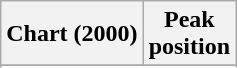<table class="wikitable sortable plainrowheaders" style="text-align:center">
<tr>
<th scope="col">Chart (2000)</th>
<th scope="col">Peak<br> position</th>
</tr>
<tr>
</tr>
<tr>
</tr>
<tr>
</tr>
</table>
